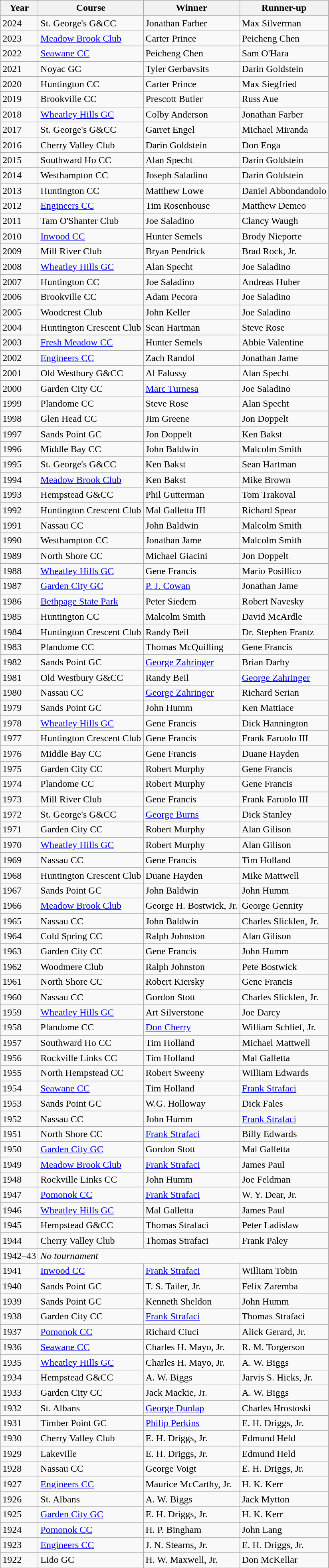<table class=wikitable>
<tr>
<th>Year</th>
<th>Course</th>
<th>Winner</th>
<th>Runner-up</th>
</tr>
<tr>
<td>2024</td>
<td>St. George's G&CC</td>
<td>Jonathan Farber</td>
<td>Max Silverman</td>
</tr>
<tr>
<td>2023</td>
<td><a href='#'>Meadow Brook Club</a></td>
<td>Carter Prince</td>
<td>Peicheng Chen</td>
</tr>
<tr>
<td>2022</td>
<td><a href='#'>Seawane CC</a></td>
<td>Peicheng Chen</td>
<td>Sam O'Hara</td>
</tr>
<tr>
<td>2021</td>
<td>Noyac GC</td>
<td>Tyler Gerbavsits</td>
<td>Darin Goldstein</td>
</tr>
<tr>
<td>2020</td>
<td>Huntington CC</td>
<td>Carter Prince</td>
<td>Max Siegfried</td>
</tr>
<tr>
<td>2019</td>
<td>Brookville CC</td>
<td>Prescott Butler</td>
<td>Russ Aue</td>
</tr>
<tr>
<td>2018</td>
<td><a href='#'>Wheatley Hills GC</a></td>
<td>Colby Anderson</td>
<td>Jonathan Farber</td>
</tr>
<tr>
<td>2017</td>
<td>St. George's G&CC</td>
<td>Garret Engel</td>
<td>Michael Miranda</td>
</tr>
<tr>
<td>2016</td>
<td>Cherry Valley Club</td>
<td>Darin Goldstein</td>
<td>Don Enga</td>
</tr>
<tr>
<td>2015</td>
<td>Southward Ho CC</td>
<td>Alan Specht</td>
<td>Darin Goldstein</td>
</tr>
<tr>
<td>2014</td>
<td>Westhampton CC</td>
<td>Joseph Saladino</td>
<td>Darin Goldstein</td>
</tr>
<tr>
<td>2013</td>
<td>Huntington CC</td>
<td>Matthew Lowe</td>
<td>Daniel Abbondandolo</td>
</tr>
<tr>
<td>2012</td>
<td><a href='#'>Engineers CC</a></td>
<td>Tim Rosenhouse</td>
<td>Matthew Demeo</td>
</tr>
<tr>
<td>2011</td>
<td>Tam O'Shanter Club</td>
<td>Joe Saladino</td>
<td>Clancy Waugh</td>
</tr>
<tr>
<td>2010</td>
<td><a href='#'>Inwood CC</a></td>
<td>Hunter Semels</td>
<td>Brody Nieporte</td>
</tr>
<tr>
<td>2009</td>
<td>Mill River Club</td>
<td>Bryan Pendrick</td>
<td>Brad Rock, Jr.</td>
</tr>
<tr>
<td>2008</td>
<td><a href='#'>Wheatley Hills GC</a></td>
<td>Alan Specht</td>
<td>Joe Saladino</td>
</tr>
<tr>
<td>2007</td>
<td>Huntington CC</td>
<td>Joe Saladino</td>
<td>Andreas Huber</td>
</tr>
<tr>
<td>2006</td>
<td>Brookville CC</td>
<td>Adam Pecora</td>
<td>Joe Saladino</td>
</tr>
<tr>
<td>2005</td>
<td>Woodcrest Club</td>
<td>John Keller</td>
<td>Joe Saladino</td>
</tr>
<tr>
<td>2004</td>
<td>Huntington Crescent Club</td>
<td>Sean Hartman</td>
<td>Steve Rose</td>
</tr>
<tr>
<td>2003</td>
<td><a href='#'>Fresh Meadow CC</a></td>
<td>Hunter Semels</td>
<td>Abbie Valentine</td>
</tr>
<tr>
<td>2002</td>
<td><a href='#'>Engineers CC</a></td>
<td>Zach Randol</td>
<td>Jonathan Jame</td>
</tr>
<tr>
<td>2001</td>
<td>Old Westbury G&CC</td>
<td>Al Falussy</td>
<td>Alan Specht</td>
</tr>
<tr>
<td>2000</td>
<td>Garden City CC</td>
<td><a href='#'>Marc Turnesa</a></td>
<td>Joe Saladino</td>
</tr>
<tr>
<td>1999</td>
<td>Plandome CC</td>
<td>Steve Rose</td>
<td>Alan Specht</td>
</tr>
<tr>
<td>1998</td>
<td>Glen Head CC</td>
<td>Jim Greene</td>
<td>Jon Doppelt</td>
</tr>
<tr>
<td>1997</td>
<td>Sands Point GC</td>
<td>Jon Doppelt</td>
<td>Ken Bakst</td>
</tr>
<tr>
<td>1996</td>
<td>Middle Bay CC</td>
<td>John Baldwin</td>
<td>Malcolm Smith</td>
</tr>
<tr>
<td>1995</td>
<td>St. George's G&CC</td>
<td>Ken Bakst</td>
<td>Sean Hartman</td>
</tr>
<tr>
<td>1994</td>
<td><a href='#'>Meadow Brook Club</a></td>
<td>Ken Bakst</td>
<td>Mike Brown</td>
</tr>
<tr>
<td>1993</td>
<td>Hempstead G&CC</td>
<td>Phil Gutterman</td>
<td>Tom Trakoval</td>
</tr>
<tr>
<td>1992</td>
<td>Huntington Crescent Club</td>
<td>Mal Galletta III</td>
<td>Richard Spear</td>
</tr>
<tr>
<td>1991</td>
<td>Nassau CC</td>
<td>John Baldwin</td>
<td>Malcolm Smith</td>
</tr>
<tr>
<td>1990</td>
<td>Westhampton CC</td>
<td>Jonathan Jame</td>
<td>Malcolm Smith</td>
</tr>
<tr>
<td>1989</td>
<td>North Shore CC</td>
<td>Michael Giacini</td>
<td>Jon Doppelt</td>
</tr>
<tr>
<td>1988</td>
<td><a href='#'>Wheatley Hills GC</a></td>
<td>Gene Francis</td>
<td>Mario Posillico</td>
</tr>
<tr>
<td>1987</td>
<td><a href='#'>Garden City GC</a></td>
<td><a href='#'>P. J. Cowan</a></td>
<td>Jonathan Jame</td>
</tr>
<tr>
<td>1986</td>
<td><a href='#'>Bethpage State Park</a></td>
<td>Peter Siedem</td>
<td>Robert Navesky</td>
</tr>
<tr>
<td>1985</td>
<td>Huntington CC</td>
<td>Malcolm Smith</td>
<td>David McArdle</td>
</tr>
<tr>
<td>1984</td>
<td>Huntington Crescent Club</td>
<td>Randy Beil</td>
<td>Dr. Stephen Frantz</td>
</tr>
<tr>
<td>1983</td>
<td>Plandome CC</td>
<td>Thomas McQuilling</td>
<td>Gene Francis</td>
</tr>
<tr>
<td>1982</td>
<td>Sands Point GC</td>
<td><a href='#'>George Zahringer</a></td>
<td>Brian Darby</td>
</tr>
<tr>
<td>1981</td>
<td>Old Westbury G&CC</td>
<td>Randy Beil</td>
<td><a href='#'>George Zahringer</a></td>
</tr>
<tr>
<td>1980</td>
<td>Nassau CC</td>
<td><a href='#'>George Zahringer</a></td>
<td>Richard Serian</td>
</tr>
<tr>
<td>1979</td>
<td>Sands Point GC</td>
<td>John Humm</td>
<td>Ken Mattiace</td>
</tr>
<tr>
<td>1978</td>
<td><a href='#'>Wheatley Hills GC</a></td>
<td>Gene Francis</td>
<td>Dick Hannington</td>
</tr>
<tr>
<td>1977</td>
<td>Huntington Crescent Club</td>
<td>Gene Francis</td>
<td>Frank Faruolo III</td>
</tr>
<tr>
<td>1976</td>
<td>Middle Bay CC</td>
<td>Gene Francis</td>
<td>Duane Hayden</td>
</tr>
<tr>
<td>1975</td>
<td>Garden City CC</td>
<td>Robert Murphy</td>
<td>Gene Francis</td>
</tr>
<tr>
<td>1974</td>
<td>Plandome CC</td>
<td>Robert Murphy</td>
<td>Gene Francis</td>
</tr>
<tr>
<td>1973</td>
<td>Mill River Club</td>
<td>Gene Francis</td>
<td>Frank Faruolo III</td>
</tr>
<tr>
<td>1972</td>
<td>St. George's G&CC</td>
<td><a href='#'>George Burns</a></td>
<td>Dick Stanley</td>
</tr>
<tr>
<td>1971</td>
<td>Garden City CC</td>
<td>Robert Murphy</td>
<td>Alan Gilison</td>
</tr>
<tr>
<td>1970</td>
<td><a href='#'>Wheatley Hills GC</a></td>
<td>Robert Murphy</td>
<td>Alan Gilison</td>
</tr>
<tr>
<td>1969</td>
<td>Nassau CC</td>
<td>Gene Francis</td>
<td>Tim Holland</td>
</tr>
<tr>
<td>1968</td>
<td>Huntington Crescent Club</td>
<td>Duane Hayden</td>
<td>Mike Mattwell</td>
</tr>
<tr>
<td>1967</td>
<td>Sands Point GC</td>
<td>John Baldwin</td>
<td>John Humm</td>
</tr>
<tr>
<td>1966</td>
<td><a href='#'>Meadow Brook Club</a></td>
<td>George H. Bostwick, Jr.</td>
<td>George Gennity</td>
</tr>
<tr>
<td>1965</td>
<td>Nassau CC</td>
<td>John Baldwin</td>
<td>Charles Slicklen, Jr.</td>
</tr>
<tr>
<td>1964</td>
<td>Cold Spring CC</td>
<td>Ralph Johnston</td>
<td>Alan Gilison</td>
</tr>
<tr>
<td>1963</td>
<td>Garden City CC</td>
<td>Gene Francis</td>
<td>John Humm</td>
</tr>
<tr>
<td>1962</td>
<td>Woodmere Club</td>
<td>Ralph Johnston</td>
<td>Pete Bostwick</td>
</tr>
<tr>
<td>1961</td>
<td>North Shore CC</td>
<td>Robert Kiersky</td>
<td>Gene Francis</td>
</tr>
<tr>
<td>1960</td>
<td>Nassau CC</td>
<td>Gordon Stott</td>
<td>Charles Slicklen, Jr.</td>
</tr>
<tr>
<td>1959</td>
<td><a href='#'>Wheatley Hills GC</a></td>
<td>Art Silverstone</td>
<td>Joe Darcy</td>
</tr>
<tr>
<td>1958</td>
<td>Plandome CC</td>
<td><a href='#'>Don Cherry</a></td>
<td>William Schlief, Jr.</td>
</tr>
<tr>
<td>1957</td>
<td>Southward Ho CC</td>
<td>Tim Holland</td>
<td>Michael Mattwell</td>
</tr>
<tr>
<td>1956</td>
<td>Rockville Links CC</td>
<td>Tim Holland</td>
<td>Mal Galletta</td>
</tr>
<tr>
<td>1955</td>
<td>North Hempstead CC</td>
<td>Robert Sweeny</td>
<td>William Edwards</td>
</tr>
<tr>
<td>1954</td>
<td><a href='#'>Seawane CC</a></td>
<td>Tim Holland</td>
<td><a href='#'>Frank Strafaci</a></td>
</tr>
<tr>
<td>1953</td>
<td>Sands Point GC</td>
<td>W.G. Holloway</td>
<td>Dick Fales</td>
</tr>
<tr>
<td>1952</td>
<td>Nassau CC</td>
<td>John Humm</td>
<td><a href='#'>Frank Strafaci</a></td>
</tr>
<tr>
<td>1951</td>
<td>North Shore CC</td>
<td><a href='#'>Frank Strafaci</a></td>
<td>Billy Edwards</td>
</tr>
<tr>
<td>1950</td>
<td><a href='#'>Garden City GC</a></td>
<td>Gordon Stott</td>
<td>Mal Galletta</td>
</tr>
<tr>
<td>1949</td>
<td><a href='#'>Meadow Brook Club</a></td>
<td><a href='#'>Frank Strafaci</a></td>
<td>James Paul</td>
</tr>
<tr>
<td>1948</td>
<td>Rockville Links CC</td>
<td>John Humm</td>
<td>Joe Feldman</td>
</tr>
<tr>
<td>1947</td>
<td><a href='#'>Pomonok CC</a></td>
<td><a href='#'>Frank Strafaci</a></td>
<td>W. Y. Dear, Jr.</td>
</tr>
<tr>
<td>1946</td>
<td><a href='#'>Wheatley Hills GC</a></td>
<td>Mal Galletta</td>
<td>James Paul</td>
</tr>
<tr>
<td>1945</td>
<td>Hempstead G&CC</td>
<td>Thomas Strafaci</td>
<td>Peter Ladislaw</td>
</tr>
<tr>
<td>1944</td>
<td>Cherry Valley Club</td>
<td>Thomas Strafaci</td>
<td>Frank Paley</td>
</tr>
<tr>
<td>1942–43</td>
<td colspan=3><em>No tournament</em></td>
</tr>
<tr>
<td>1941</td>
<td><a href='#'>Inwood CC</a></td>
<td><a href='#'>Frank Strafaci</a></td>
<td>William Tobin</td>
</tr>
<tr>
<td>1940</td>
<td>Sands Point GC</td>
<td>T. S. Tailer, Jr.</td>
<td>Felix Zaremba</td>
</tr>
<tr>
<td>1939</td>
<td>Sands Point GC</td>
<td>Kenneth Sheldon</td>
<td>John Humm</td>
</tr>
<tr>
<td>1938</td>
<td>Garden City CC</td>
<td><a href='#'>Frank Strafaci</a></td>
<td>Thomas Strafaci</td>
</tr>
<tr>
<td>1937</td>
<td><a href='#'>Pomonok CC</a></td>
<td>Richard Ciuci</td>
<td>Alick Gerard, Jr.</td>
</tr>
<tr>
<td>1936</td>
<td><a href='#'>Seawane CC</a></td>
<td>Charles H. Mayo, Jr.</td>
<td>R. M. Torgerson</td>
</tr>
<tr>
<td>1935</td>
<td><a href='#'>Wheatley Hills GC</a></td>
<td>Charles H. Mayo, Jr.</td>
<td>A. W. Biggs</td>
</tr>
<tr>
<td>1934</td>
<td>Hempstead G&CC</td>
<td>A. W. Biggs</td>
<td>Jarvis S. Hicks, Jr.</td>
</tr>
<tr>
<td>1933</td>
<td>Garden City CC</td>
<td>Jack Mackie, Jr.</td>
<td>A. W. Biggs</td>
</tr>
<tr>
<td>1932</td>
<td>St. Albans</td>
<td><a href='#'>George Dunlap</a></td>
<td>Charles Hrostoski</td>
</tr>
<tr>
<td>1931</td>
<td>Timber Point GC</td>
<td><a href='#'>Philip Perkins</a></td>
<td>E. H. Driggs, Jr.</td>
</tr>
<tr>
<td>1930</td>
<td>Cherry Valley Club</td>
<td>E. H. Driggs, Jr.</td>
<td>Edmund Held</td>
</tr>
<tr>
<td>1929</td>
<td>Lakeville</td>
<td>E. H. Driggs, Jr.</td>
<td>Edmund Held</td>
</tr>
<tr>
<td>1928</td>
<td>Nassau CC</td>
<td>George Voigt</td>
<td>E. H. Driggs, Jr.</td>
</tr>
<tr>
<td>1927</td>
<td><a href='#'>Engineers CC</a></td>
<td>Maurice McCarthy, Jr.</td>
<td>H. K. Kerr</td>
</tr>
<tr>
<td>1926</td>
<td>St. Albans</td>
<td>A. W. Biggs</td>
<td>Jack Mytton</td>
</tr>
<tr>
<td>1925</td>
<td><a href='#'>Garden City GC</a></td>
<td>E. H. Driggs, Jr.</td>
<td>H. K. Kerr</td>
</tr>
<tr>
<td>1924</td>
<td><a href='#'>Pomonok CC</a></td>
<td>H. P. Bingham</td>
<td>John Lang</td>
</tr>
<tr>
<td>1923</td>
<td><a href='#'>Engineers CC</a></td>
<td>J. N. Stearns, Jr.</td>
<td>E. H. Driggs, Jr.</td>
</tr>
<tr>
<td>1922</td>
<td>Lido GC</td>
<td>H. W. Maxwell, Jr.</td>
<td>Don McKellar</td>
</tr>
</table>
